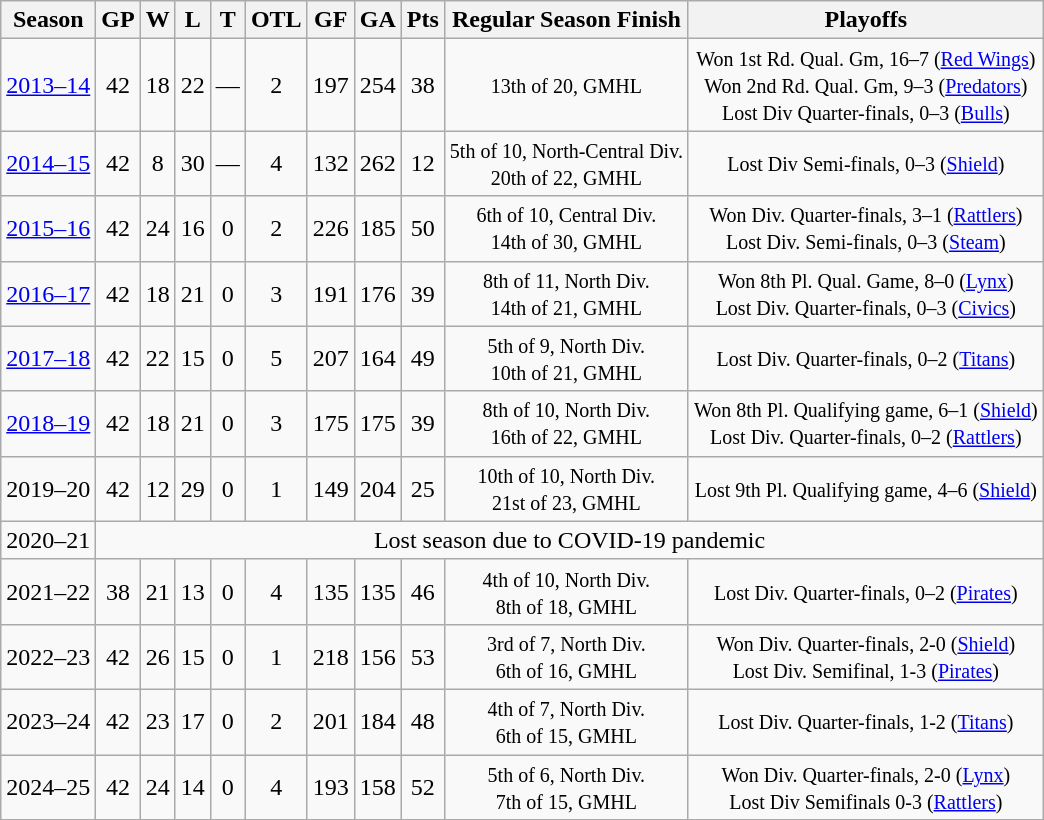<table class="wikitable" style="text-align:center">
<tr>
<th>Season</th>
<th>GP</th>
<th>W</th>
<th>L</th>
<th>T</th>
<th>OTL</th>
<th>GF</th>
<th>GA</th>
<th>Pts</th>
<th>Regular Season Finish</th>
<th>Playoffs</th>
</tr>
<tr>
<td><a href='#'>2013–14</a></td>
<td>42</td>
<td>18</td>
<td>22</td>
<td>—</td>
<td>2</td>
<td>197</td>
<td>254</td>
<td>38</td>
<td><small> 13th of 20, GMHL </small></td>
<td><small>Won 1st Rd. Qual. Gm, 16–7 (<a href='#'>Red Wings</a>)<br>Won 2nd Rd. Qual. Gm, 9–3 (<a href='#'>Predators</a>)<br>Lost Div Quarter-finals, 0–3 (<a href='#'>Bulls</a>)</small></td>
</tr>
<tr>
<td><a href='#'>2014–15</a></td>
<td>42</td>
<td>8</td>
<td>30</td>
<td>—</td>
<td>4</td>
<td>132</td>
<td>262</td>
<td>12</td>
<td><small>5th of 10, North-Central Div.<br>20th of 22, GMHL </small></td>
<td><small>Lost Div Semi-finals, 0–3 (<a href='#'>Shield</a>)</small></td>
</tr>
<tr>
<td><a href='#'>2015–16</a></td>
<td>42</td>
<td>24</td>
<td>16</td>
<td>0</td>
<td>2</td>
<td>226</td>
<td>185</td>
<td>50</td>
<td><small>6th of 10, Central Div.<br>14th of 30, GMHL</small></td>
<td><small>Won Div. Quarter-finals, 3–1 (<a href='#'>Rattlers</a>)<br>Lost Div. Semi-finals, 0–3 (<a href='#'>Steam</a>)</small></td>
</tr>
<tr>
<td><a href='#'>2016–17</a></td>
<td>42</td>
<td>18</td>
<td>21</td>
<td>0</td>
<td>3</td>
<td>191</td>
<td>176</td>
<td>39</td>
<td><small>8th of 11, North Div.<br>14th of 21, GMHL </small></td>
<td><small>Won 8th Pl. Qual. Game, 8–0 (<a href='#'>Lynx</a>)<br>Lost Div. Quarter-finals, 0–3 (<a href='#'>Civics</a>)</small></td>
</tr>
<tr>
<td><a href='#'>2017–18</a></td>
<td>42</td>
<td>22</td>
<td>15</td>
<td>0</td>
<td>5</td>
<td>207</td>
<td>164</td>
<td>49</td>
<td><small>5th of 9, North Div.<br>10th of 21, GMHL </small></td>
<td><small>Lost Div. Quarter-finals, 0–2 (<a href='#'>Titans</a>)</small></td>
</tr>
<tr>
<td><a href='#'>2018–19</a></td>
<td>42</td>
<td>18</td>
<td>21</td>
<td>0</td>
<td>3</td>
<td>175</td>
<td>175</td>
<td>39</td>
<td><small>8th of 10, North Div.<br>16th of 22, GMHL </small></td>
<td><small>Won 8th Pl. Qualifying game, 6–1 (<a href='#'>Shield</a>)<br>Lost Div. Quarter-finals, 0–2 (<a href='#'>Rattlers</a>)</small></td>
</tr>
<tr>
<td>2019–20</td>
<td>42</td>
<td>12</td>
<td>29</td>
<td>0</td>
<td>1</td>
<td>149</td>
<td>204</td>
<td>25</td>
<td><small>10th of 10, North Div.<br>21st of 23, GMHL </small></td>
<td><small>Lost 9th Pl. Qualifying game, 4–6 (<a href='#'>Shield</a>)</small></td>
</tr>
<tr>
<td>2020–21</td>
<td colspan="10">Lost season due to COVID-19 pandemic</td>
</tr>
<tr>
<td>2021–22</td>
<td>38</td>
<td>21</td>
<td>13</td>
<td>0</td>
<td>4</td>
<td>135</td>
<td>135</td>
<td>46</td>
<td><small>4th of 10, North Div.<br>8th of 18, GMHL </small></td>
<td><small>Lost Div. Quarter-finals, 0–2 (<a href='#'>Pirates</a>)</small></td>
</tr>
<tr>
<td>2022–23</td>
<td>42</td>
<td>26</td>
<td>15</td>
<td>0</td>
<td>1</td>
<td>218</td>
<td>156</td>
<td>53</td>
<td><small>3rd of 7, North Div.<br>6th of 16, GMHL </small></td>
<td><small>Won Div. Quarter-finals, 2-0 (<a href='#'>Shield</a>)<br>Lost Div. Semifinal, 1-3 (<a href='#'>Pirates</a>)</small></td>
</tr>
<tr>
<td>2023–24</td>
<td>42</td>
<td>23</td>
<td>17</td>
<td>0</td>
<td>2</td>
<td>201</td>
<td>184</td>
<td>48</td>
<td><small>4th of 7, North Div.<br>6th of 15, GMHL </small></td>
<td><small>Lost Div. Quarter-finals, 1-2 (<a href='#'>Titans</a>)</small></td>
</tr>
<tr>
<td>2024–25</td>
<td>42</td>
<td>24</td>
<td>14</td>
<td>0</td>
<td>4</td>
<td>193</td>
<td>158</td>
<td>52</td>
<td><small>5th of 6, North Div.<br>7th of 15, GMHL </small></td>
<td><small>Won Div. Quarter-finals, 2-0 (<a href='#'>Lynx</a>)<br>Lost Div Semifinals 0-3 (<a href='#'>Rattlers</a>)</small></td>
</tr>
</table>
